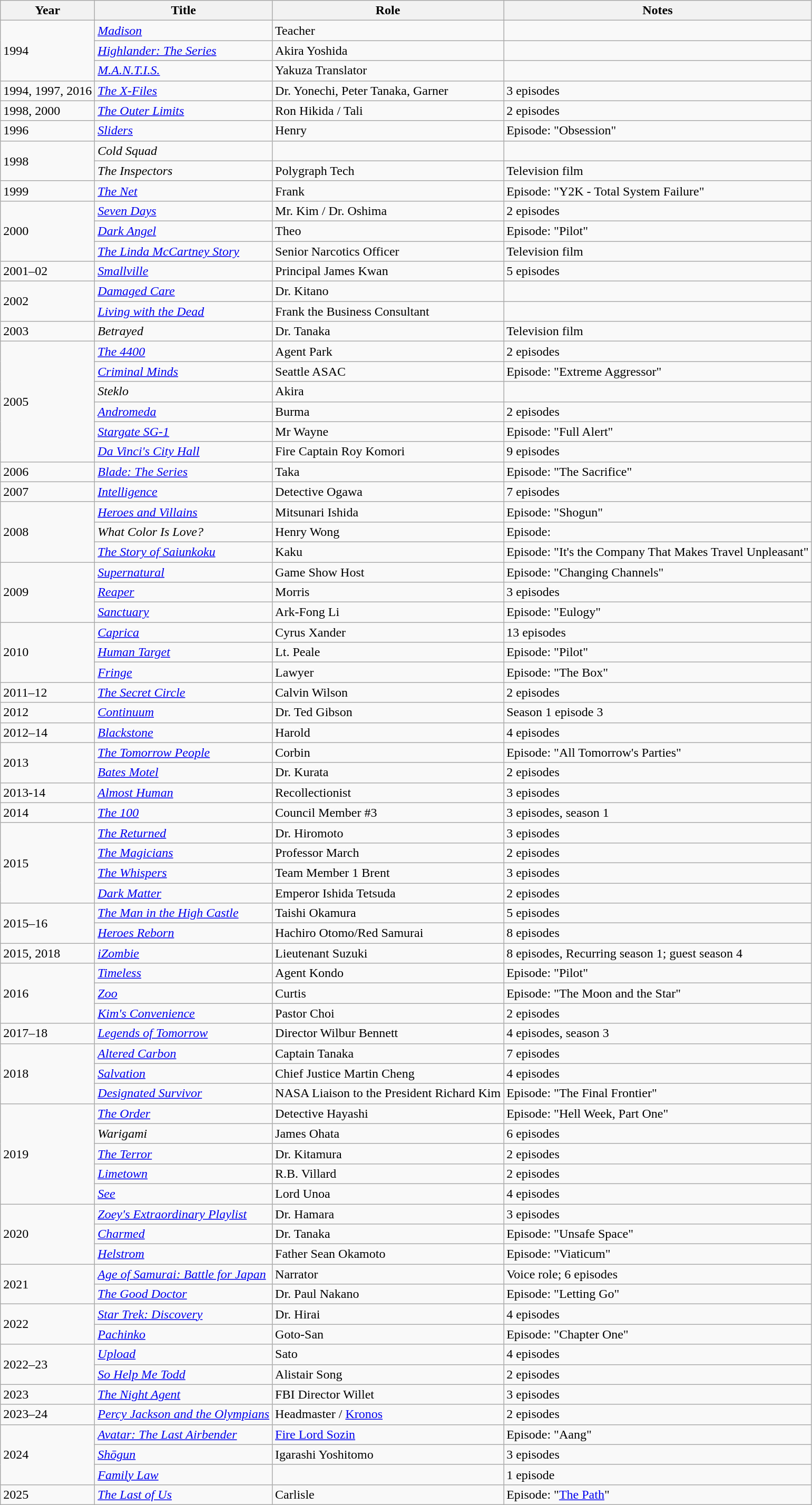<table class="wikitable sortable">
<tr>
<th>Year</th>
<th>Title</th>
<th>Role</th>
<th class="unsortable">Notes</th>
</tr>
<tr>
<td rowspan="3">1994</td>
<td><em><a href='#'>Madison</a></em></td>
<td>Teacher</td>
<td></td>
</tr>
<tr>
<td><em><a href='#'>Highlander: The Series</a></em></td>
<td>Akira Yoshida</td>
<td></td>
</tr>
<tr>
<td><em><a href='#'>M.A.N.T.I.S.</a></em></td>
<td>Yakuza Translator</td>
<td></td>
</tr>
<tr>
<td>1994, 1997, 2016</td>
<td data-sort-value="X-Files, The"><em><a href='#'>The X-Files</a></em></td>
<td>Dr. Yonechi, Peter Tanaka, Garner</td>
<td>3 episodes</td>
</tr>
<tr>
<td>1998, 2000</td>
<td data-sort-value="Outer Limits, The"><em><a href='#'>The Outer Limits</a></em></td>
<td>Ron Hikida / Tali</td>
<td>2 episodes</td>
</tr>
<tr>
<td>1996</td>
<td><em><a href='#'>Sliders</a></em></td>
<td>Henry</td>
<td>Episode: "Obsession"</td>
</tr>
<tr>
<td rowspan="2">1998</td>
<td><em>Cold Squad</em></td>
<td></td>
<td></td>
</tr>
<tr>
<td data-sort-value="Inspectors, The"><em>The Inspectors</em></td>
<td>Polygraph Tech</td>
<td>Television film</td>
</tr>
<tr>
<td>1999</td>
<td data-sort-value="Net, The"><em><a href='#'>The Net</a></em></td>
<td>Frank</td>
<td>Episode: "Y2K - Total System Failure"</td>
</tr>
<tr>
<td rowspan="3">2000</td>
<td><em><a href='#'>Seven Days</a></em></td>
<td>Mr. Kim / Dr. Oshima</td>
<td>2 episodes</td>
</tr>
<tr>
<td><em><a href='#'>Dark Angel</a></em></td>
<td>Theo</td>
<td>Episode: "Pilot"</td>
</tr>
<tr>
<td><em><a href='#'>The Linda McCartney Story</a></em></td>
<td>Senior Narcotics Officer</td>
<td>Television film</td>
</tr>
<tr>
<td>2001–02</td>
<td><em><a href='#'>Smallville</a></em></td>
<td>Principal James Kwan</td>
<td>5 episodes</td>
</tr>
<tr>
<td rowspan="2">2002</td>
<td><em><a href='#'>Damaged Care</a></em></td>
<td>Dr. Kitano</td>
<td></td>
</tr>
<tr>
<td><em><a href='#'>Living with the Dead</a></em></td>
<td>Frank the Business Consultant</td>
<td></td>
</tr>
<tr>
<td>2003</td>
<td><em>Betrayed</em></td>
<td>Dr. Tanaka</td>
<td>Television film</td>
</tr>
<tr>
<td rowspan="6">2005</td>
<td data-sort-value="4400, The"><em><a href='#'>The 4400</a></em></td>
<td>Agent Park</td>
<td>2 episodes</td>
</tr>
<tr>
<td><em><a href='#'>Criminal Minds</a></em></td>
<td>Seattle ASAC</td>
<td>Episode: "Extreme Aggressor"</td>
</tr>
<tr>
<td><em>Steklo</em></td>
<td>Akira</td>
<td></td>
</tr>
<tr>
<td><em><a href='#'>Andromeda</a></em></td>
<td>Burma</td>
<td>2 episodes</td>
</tr>
<tr>
<td><em><a href='#'>Stargate SG-1</a></em></td>
<td>Mr Wayne</td>
<td>Episode: "Full Alert"</td>
</tr>
<tr>
<td><em><a href='#'>Da Vinci's City Hall</a></em></td>
<td>Fire Captain Roy Komori</td>
<td>9 episodes</td>
</tr>
<tr>
<td>2006</td>
<td><em><a href='#'>Blade: The Series</a></em></td>
<td>Taka</td>
<td>Episode: "The Sacrifice"</td>
</tr>
<tr>
<td>2007</td>
<td><em><a href='#'>Intelligence</a></em></td>
<td>Detective Ogawa</td>
<td>7 episodes</td>
</tr>
<tr>
<td rowspan="3">2008</td>
<td><em><a href='#'>Heroes and Villains</a></em></td>
<td>Mitsunari Ishida</td>
<td>Episode: "Shogun"</td>
</tr>
<tr>
<td><em>What Color Is Love?</em></td>
<td>Henry Wong</td>
<td>Episode:</td>
</tr>
<tr>
<td data-sort-value="Story of Saiunkoku, The"><em><a href='#'>The Story of Saiunkoku</a></em></td>
<td>Kaku</td>
<td>Episode: "It's the Company That Makes Travel Unpleasant"</td>
</tr>
<tr>
<td rowspan="3">2009</td>
<td><em><a href='#'>Supernatural</a></em></td>
<td>Game Show Host</td>
<td>Episode: "Changing Channels"</td>
</tr>
<tr>
<td><em><a href='#'>Reaper</a></em></td>
<td>Morris</td>
<td>3 episodes</td>
</tr>
<tr>
<td><em><a href='#'>Sanctuary</a></em></td>
<td>Ark-Fong Li</td>
<td>Episode: "Eulogy"</td>
</tr>
<tr>
<td rowspan="3">2010</td>
<td><em><a href='#'>Caprica</a></em></td>
<td>Cyrus Xander</td>
<td>13 episodes</td>
</tr>
<tr>
<td><em><a href='#'>Human Target</a></em></td>
<td>Lt. Peale</td>
<td>Episode: "Pilot"</td>
</tr>
<tr>
<td><em><a href='#'>Fringe</a></em></td>
<td>Lawyer</td>
<td>Episode: "The Box"</td>
</tr>
<tr>
<td>2011–12</td>
<td data-sort-value="Secret Circle, The"><em><a href='#'>The Secret Circle</a></em></td>
<td>Calvin Wilson</td>
<td>2 episodes</td>
</tr>
<tr>
<td>2012</td>
<td><em><a href='#'>Continuum</a></em></td>
<td>Dr. Ted Gibson</td>
<td>Season 1 episode 3</td>
</tr>
<tr>
<td>2012–14</td>
<td><em><a href='#'>Blackstone</a></em></td>
<td>Harold</td>
<td>4 episodes</td>
</tr>
<tr>
<td rowspan="2">2013</td>
<td data-sort-value="Tomorrow People, The"><em><a href='#'>The Tomorrow People</a></em></td>
<td>Corbin</td>
<td>Episode: "All Tomorrow's Parties"</td>
</tr>
<tr>
<td><em><a href='#'>Bates Motel</a></em></td>
<td>Dr. Kurata</td>
<td>2 episodes</td>
</tr>
<tr>
<td>2013-14</td>
<td><em><a href='#'>Almost Human</a></em></td>
<td>Recollectionist</td>
<td>3 episodes</td>
</tr>
<tr>
<td>2014</td>
<td data-sort-value="100, The"><em><a href='#'>The 100</a></em></td>
<td>Council Member #3</td>
<td>3 episodes, season 1</td>
</tr>
<tr>
<td rowspan="4">2015</td>
<td data-sort-value="Returned, The"><em><a href='#'>The Returned</a></em></td>
<td>Dr. Hiromoto</td>
<td>3 episodes</td>
</tr>
<tr>
<td data-sort-value="Magicians, The"><em><a href='#'>The Magicians</a></em></td>
<td>Professor March</td>
<td>2 episodes</td>
</tr>
<tr>
<td data-sort-value="Whispers, The"><em><a href='#'>The Whispers</a></em></td>
<td>Team Member 1 Brent</td>
<td>3 episodes</td>
</tr>
<tr>
<td><em><a href='#'>Dark Matter</a></em></td>
<td>Emperor Ishida Tetsuda</td>
<td>2 episodes</td>
</tr>
<tr>
<td rowspan="2">2015–16</td>
<td data-sort-value="Man in the High Castle, The"><em><a href='#'>The Man in the High Castle</a></em></td>
<td>Taishi Okamura</td>
<td>5 episodes</td>
</tr>
<tr>
<td><em><a href='#'>Heroes Reborn</a></em></td>
<td>Hachiro Otomo/Red Samurai</td>
<td>8 episodes</td>
</tr>
<tr>
<td>2015, 2018</td>
<td><em><a href='#'>iZombie</a></em></td>
<td>Lieutenant Suzuki</td>
<td>8 episodes, Recurring season 1; guest season 4</td>
</tr>
<tr>
<td rowspan="3">2016</td>
<td><em><a href='#'>Timeless</a></em></td>
<td>Agent Kondo</td>
<td>Episode: "Pilot"</td>
</tr>
<tr>
<td><em><a href='#'>Zoo</a></em></td>
<td>Curtis</td>
<td>Episode: "The Moon and the Star"</td>
</tr>
<tr>
<td><em><a href='#'>Kim's Convenience</a></em></td>
<td>Pastor Choi</td>
<td>2 episodes</td>
</tr>
<tr>
<td>2017–18</td>
<td><em><a href='#'>Legends of Tomorrow</a></em></td>
<td>Director Wilbur Bennett</td>
<td>4 episodes, season 3</td>
</tr>
<tr>
<td rowspan="3">2018</td>
<td><em><a href='#'>Altered Carbon</a></em></td>
<td>Captain Tanaka</td>
<td>7 episodes</td>
</tr>
<tr>
<td><em><a href='#'>Salvation</a></em></td>
<td>Chief Justice Martin Cheng</td>
<td>4 episodes</td>
</tr>
<tr>
<td><em><a href='#'>Designated Survivor</a></em></td>
<td>NASA Liaison to the President Richard Kim</td>
<td>Episode: "The Final Frontier"</td>
</tr>
<tr>
<td rowspan="5">2019</td>
<td data-sort-value="Order, The"><em><a href='#'>The Order</a></em></td>
<td>Detective Hayashi</td>
<td>Episode: "Hell Week, Part One"</td>
</tr>
<tr>
<td><em>Warigami </em></td>
<td>James Ohata</td>
<td>6 episodes</td>
</tr>
<tr>
<td data-sort-value="Terror, The"><em><a href='#'>The Terror</a></em></td>
<td>Dr. Kitamura</td>
<td>2 episodes</td>
</tr>
<tr>
<td><em><a href='#'>Limetown</a></em></td>
<td>R.B. Villard</td>
<td>2 episodes</td>
</tr>
<tr>
<td><em><a href='#'>See</a></em></td>
<td>Lord Unoa</td>
<td>4 episodes</td>
</tr>
<tr>
<td rowspan="3">2020</td>
<td><em><a href='#'>Zoey's Extraordinary Playlist</a></em></td>
<td>Dr. Hamara</td>
<td>3 episodes</td>
</tr>
<tr>
<td><em><a href='#'>Charmed</a></em></td>
<td>Dr. Tanaka</td>
<td>Episode: "Unsafe Space"</td>
</tr>
<tr>
<td><em><a href='#'>Helstrom</a></em></td>
<td>Father Sean Okamoto</td>
<td>Episode: "Viaticum"</td>
</tr>
<tr>
<td rowspan="2">2021</td>
<td><em><a href='#'>Age of Samurai: Battle for Japan</a></em></td>
<td>Narrator</td>
<td>Voice role; 6 episodes</td>
</tr>
<tr>
<td data-sort-value="Good Doctor, The"><em><a href='#'>The Good Doctor</a></em></td>
<td>Dr. Paul Nakano</td>
<td>Episode: "Letting Go"</td>
</tr>
<tr>
<td rowspan="2">2022</td>
<td><em><a href='#'>Star Trek: Discovery</a></em></td>
<td>Dr. Hirai</td>
<td>4 episodes</td>
</tr>
<tr>
<td><em><a href='#'>Pachinko</a></em></td>
<td>Goto-San</td>
<td>Episode: "Chapter One"</td>
</tr>
<tr>
<td rowspan="2">2022–23</td>
<td><em><a href='#'>Upload</a></em></td>
<td>Sato</td>
<td>4 episodes</td>
</tr>
<tr>
<td><em><a href='#'>So Help Me Todd</a></em></td>
<td>Alistair Song</td>
<td>2 episodes</td>
</tr>
<tr>
<td>2023</td>
<td data-sort-value="Night Agent, The"><em><a href='#'>The Night Agent</a></em></td>
<td>FBI Director Willet</td>
<td>3 episodes</td>
</tr>
<tr>
<td>2023–24</td>
<td><em><a href='#'>Percy Jackson and the Olympians</a></em></td>
<td>Headmaster / <a href='#'>Kronos</a></td>
<td>2 episodes</td>
</tr>
<tr>
<td rowspan="3">2024</td>
<td><em><a href='#'>Avatar: The Last Airbender</a></em></td>
<td><a href='#'>Fire Lord Sozin</a></td>
<td>Episode: "Aang"</td>
</tr>
<tr>
<td><em><a href='#'>Shōgun</a></em></td>
<td>Igarashi Yoshitomo</td>
<td>3 episodes</td>
</tr>
<tr>
<td><em><a href='#'>Family Law</a></em></td>
<td></td>
<td>1 episode</td>
</tr>
<tr>
<td>2025</td>
<td><em><a href='#'>The Last of Us</a></em></td>
<td>Carlisle</td>
<td>Episode: "<a href='#'>The Path</a>"</td>
</tr>
</table>
